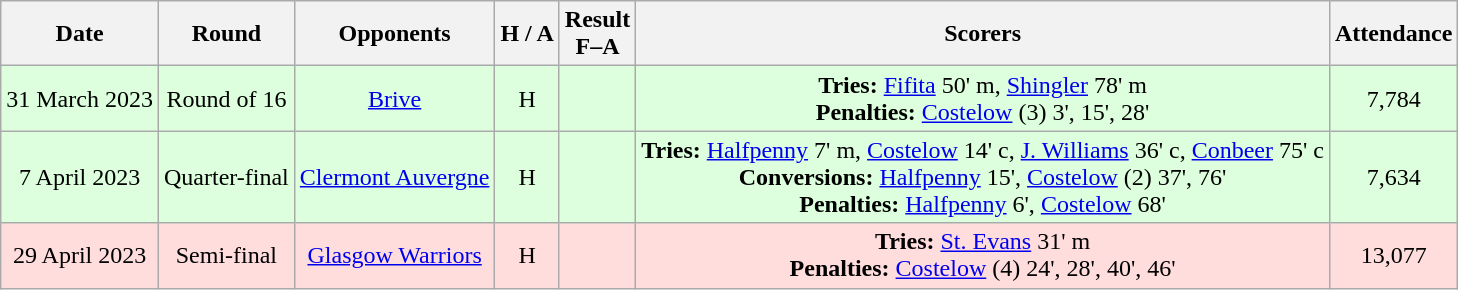<table class="wikitable" style="text-align:center">
<tr>
<th>Date</th>
<th>Round</th>
<th>Opponents</th>
<th>H / A</th>
<th>Result<br>F–A</th>
<th>Scorers</th>
<th>Attendance</th>
</tr>
<tr bgcolor="#ddffdd">
<td>31 March 2023</td>
<td>Round of 16</td>
<td><a href='#'>Brive</a></td>
<td>H</td>
<td></td>
<td><strong>Tries:</strong> <a href='#'>Fifita</a> 50' m, <a href='#'>Shingler</a> 78' m <br><strong>Penalties:</strong> <a href='#'>Costelow</a> (3) 3', 15', 28'</td>
<td>7,784</td>
</tr>
<tr bgcolor="#ddffdd">
<td>7 April 2023</td>
<td>Quarter-final</td>
<td><a href='#'>Clermont Auvergne</a></td>
<td>H</td>
<td></td>
<td><strong>Tries:</strong> <a href='#'>Halfpenny</a> 7' m, <a href='#'>Costelow</a> 14' c, <a href='#'>J. Williams</a> 36' c, <a href='#'>Conbeer</a> 75' c<br><strong>Conversions:</strong> <a href='#'>Halfpenny</a> 15', <a href='#'>Costelow</a> (2) 37', 76'<br><strong>Penalties:</strong> <a href='#'>Halfpenny</a> 6', <a href='#'>Costelow</a> 68'</td>
<td>7,634</td>
</tr>
<tr bgcolor="#ffdddd">
<td>29 April 2023</td>
<td>Semi-final</td>
<td><a href='#'>Glasgow Warriors</a></td>
<td>H</td>
<td></td>
<td><strong>Tries:</strong> <a href='#'>St. Evans</a> 31' m<br><strong>Penalties:</strong> <a href='#'>Costelow</a> (4) 24', 28', 40', 46'</td>
<td>13,077</td>
</tr>
</table>
